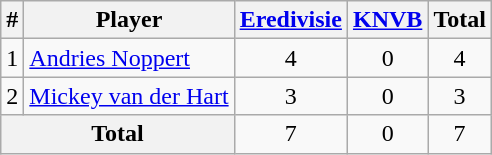<table class="wikitable" style="text-align:center;">
<tr>
<th>#</th>
<th>Player</th>
<th><a href='#'>Eredivisie</a></th>
<th><a href='#'>KNVB</a></th>
<th>Total</th>
</tr>
<tr>
<td>1</td>
<td align="left"> <a href='#'>Andries Noppert</a></td>
<td>4</td>
<td>0</td>
<td>4</td>
</tr>
<tr>
<td>2</td>
<td align="left"> <a href='#'>Mickey van der Hart</a></td>
<td>3</td>
<td>0</td>
<td>3</td>
</tr>
<tr>
<th colspan="2">Total</th>
<td>7</td>
<td>0</td>
<td>7</td>
</tr>
</table>
